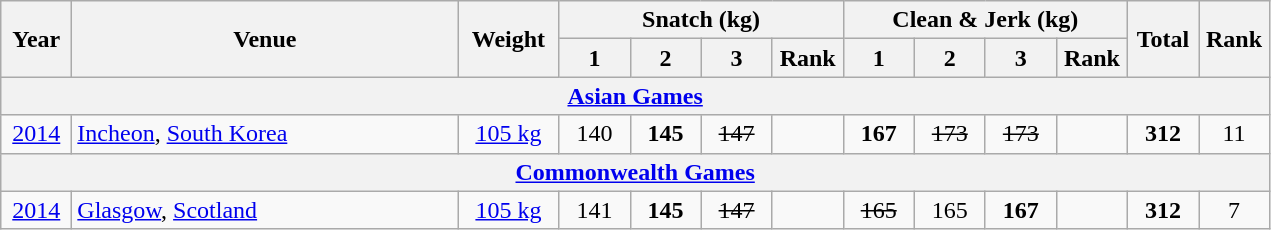<table class = "wikitable" style="text-align:center;">
<tr>
<th rowspan=2 width=40>Year</th>
<th rowspan=2 width=250>Venue</th>
<th rowspan=2 width=60>Weight</th>
<th colspan=4>Snatch (kg)</th>
<th colspan=4>Clean & Jerk (kg)</th>
<th rowspan=2 width=40>Total</th>
<th rowspan=2 width=40>Rank</th>
</tr>
<tr>
<th width=40>1</th>
<th width=40>2</th>
<th width=40>3</th>
<th width=40>Rank</th>
<th width=40>1</th>
<th width=40>2</th>
<th width=40>3</th>
<th width=40>Rank</th>
</tr>
<tr>
<th colspan=13><a href='#'>Asian Games</a></th>
</tr>
<tr>
<td><a href='#'>2014</a></td>
<td align=left> <a href='#'>Incheon</a>, <a href='#'>South Korea</a></td>
<td><a href='#'>105 kg</a></td>
<td>140</td>
<td><strong>145</strong></td>
<td><s>147</s></td>
<td></td>
<td><strong>167</strong></td>
<td><s>173</s></td>
<td><s>173</s></td>
<td></td>
<td><strong>312</strong></td>
<td>11</td>
</tr>
<tr>
<th colspan=13><a href='#'>Commonwealth Games</a></th>
</tr>
<tr>
<td><a href='#'>2014</a></td>
<td align=left> <a href='#'>Glasgow</a>, <a href='#'>Scotland</a></td>
<td><a href='#'>105 kg</a></td>
<td>141</td>
<td><strong>145</strong></td>
<td><s>147</s></td>
<td></td>
<td><s>165</s></td>
<td>165</td>
<td><strong>167</strong></td>
<td></td>
<td><strong>312</strong></td>
<td>7</td>
</tr>
</table>
